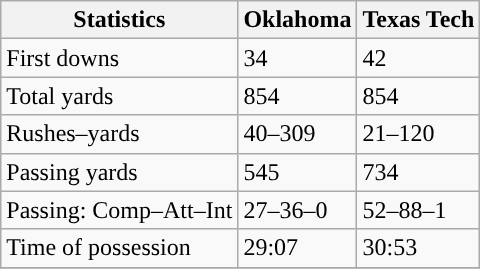<table class="wikitable">
<tr>
<th>Statistics</th>
<th>Oklahoma</th>
<th>Texas Tech</th>
</tr>
<tr>
<td>First downs</td>
<td>34</td>
<td>42</td>
</tr>
<tr>
<td>Total yards</td>
<td>854</td>
<td>854</td>
</tr>
<tr>
<td>Rushes–yards</td>
<td>40–309</td>
<td>21–120</td>
</tr>
<tr>
<td>Passing yards</td>
<td>545</td>
<td>734</td>
</tr>
<tr>
<td>Passing: Comp–Att–Int</td>
<td>27–36–0</td>
<td>52–88–1</td>
</tr>
<tr>
<td>Time of possession</td>
<td>29:07</td>
<td>30:53</td>
</tr>
<tr>
</tr>
</table>
